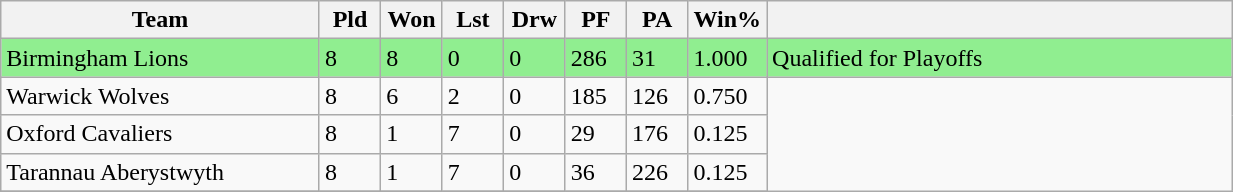<table class="wikitable" width=65%">
<tr>
<th width=26%>Team</th>
<th width=5%>Pld</th>
<th width=5%>Won</th>
<th width=5%>Lst</th>
<th width=5%>Drw</th>
<th width=5%>PF</th>
<th width=5%>PA</th>
<th width=6%>Win%</th>
<th width=38%></th>
</tr>
<tr style="background:lightgreen">
<td>Birmingham Lions</td>
<td>8</td>
<td>8</td>
<td>0</td>
<td>0</td>
<td>286</td>
<td>31</td>
<td>1.000</td>
<td>Qualified for Playoffs</td>
</tr>
<tr>
<td>Warwick Wolves</td>
<td>8</td>
<td>6</td>
<td>2</td>
<td>0</td>
<td>185</td>
<td>126</td>
<td>0.750</td>
</tr>
<tr>
<td>Oxford Cavaliers</td>
<td>8</td>
<td>1</td>
<td>7</td>
<td>0</td>
<td>29</td>
<td>176</td>
<td>0.125</td>
</tr>
<tr>
<td>Tarannau Aberystwyth</td>
<td>8</td>
<td>1</td>
<td>7</td>
<td>0</td>
<td>36</td>
<td>226</td>
<td>0.125</td>
</tr>
<tr>
</tr>
</table>
